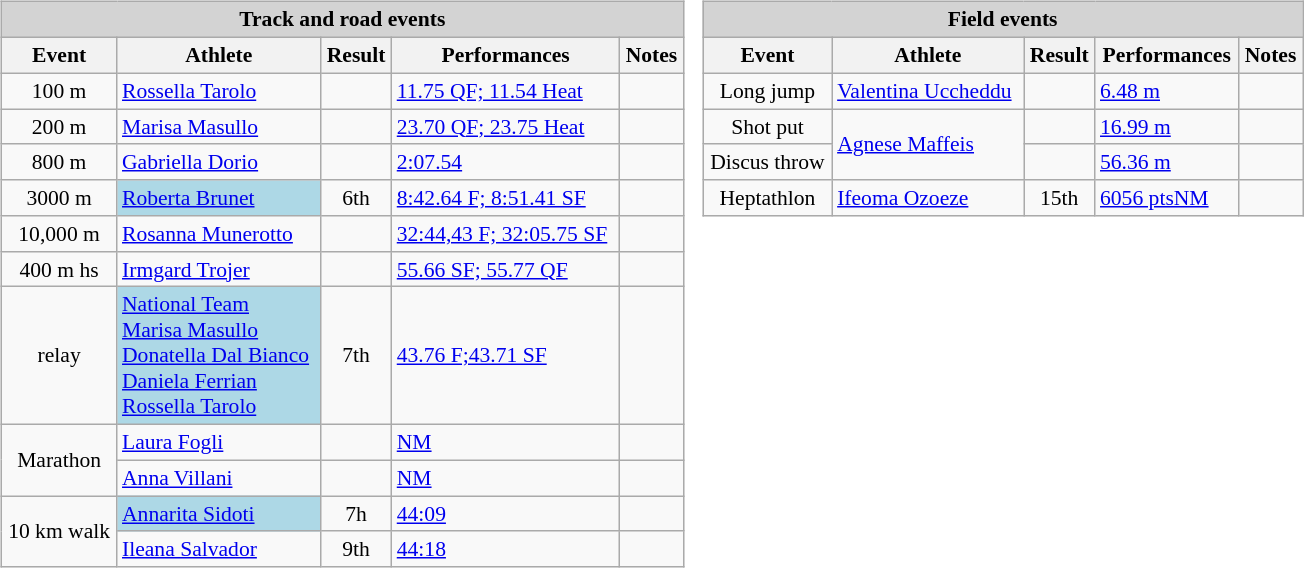<table>
<tr>
<td valign="top"><br><table class="wikitable" width=100% style="font-size:90%; text-align:left;">
<tr>
<td colspan=5 style="background:lightgrey;" align=center><strong>Track and road events</strong></td>
</tr>
<tr>
<th>Event</th>
<th>Athlete</th>
<th>Result</th>
<th>Performances</th>
<th>Notes</th>
</tr>
<tr>
<td align=center>100 m</td>
<td><a href='#'>Rossella Tarolo</a></td>
<td align=center></td>
<td><a href='#'>11.75 QF; 11.54 Heat</a></td>
<td></td>
</tr>
<tr>
<td align=center>200 m</td>
<td><a href='#'>Marisa Masullo</a></td>
<td align=center></td>
<td><a href='#'>23.70 QF; 23.75 Heat</a></td>
<td></td>
</tr>
<tr>
<td align=center>800 m</td>
<td><a href='#'>Gabriella Dorio</a></td>
<td align=center></td>
<td><a href='#'>2:07.54</a></td>
<td></td>
</tr>
<tr>
<td align=center>3000 m</td>
<td bgcolor=lightblue><a href='#'>Roberta Brunet</a></td>
<td align=center>6th</td>
<td><a href='#'>8:42.64 F; 8:51.41 SF</a></td>
<td></td>
</tr>
<tr>
<td align=center>10,000 m</td>
<td><a href='#'>Rosanna Munerotto</a></td>
<td align=center></td>
<td><a href='#'>32:44,43 F; 32:05.75 SF</a></td>
<td></td>
</tr>
<tr>
<td align=center>400 m hs</td>
<td><a href='#'>Irmgard Trojer</a></td>
<td align=center></td>
<td><a href='#'>55.66 SF; 55.77 QF</a></td>
<td></td>
</tr>
<tr>
<td align=center> relay</td>
<td bgcolor=lightblue> <a href='#'>National Team</a><br><a href='#'>Marisa Masullo</a><br><a href='#'>Donatella Dal Bianco</a><br><a href='#'>Daniela Ferrian</a><br><a href='#'>Rossella Tarolo</a></td>
<td align=center>7th</td>
<td><a href='#'>43.76 F;43.71 SF</a></td>
<td></td>
</tr>
<tr>
<td align=center rowspan=2>Marathon</td>
<td><a href='#'>Laura Fogli</a></td>
<td align=center></td>
<td><a href='#'>NM</a></td>
<td></td>
</tr>
<tr>
<td><a href='#'>Anna Villani</a></td>
<td align=center></td>
<td><a href='#'>NM</a></td>
<td></td>
</tr>
<tr>
<td align=center rowspan=2>10 km walk</td>
<td bgcolor=lightblue><a href='#'>Annarita Sidoti</a></td>
<td align=center>7h</td>
<td><a href='#'>44:09</a></td>
<td></td>
</tr>
<tr>
<td><a href='#'>Ileana Salvador</a></td>
<td align=center>9th</td>
<td><a href='#'>44:18</a></td>
<td></td>
</tr>
</table>
</td>
<td width="0"> </td>
<td valign="top"><br><table class="wikitable" width=100% style="font-size:90%; text-align:left;">
<tr>
<td colspan=5 style="background:lightgrey;" align=center><strong>Field events</strong></td>
</tr>
<tr>
<th>Event</th>
<th>Athlete</th>
<th>Result</th>
<th>Performances</th>
<th>Notes</th>
</tr>
<tr>
<td align=center>Long jump</td>
<td><a href='#'>Valentina Uccheddu</a></td>
<td align=center></td>
<td><a href='#'>6.48 m</a></td>
<td></td>
</tr>
<tr>
<td align=center>Shot put</td>
<td rowspan=2><a href='#'>Agnese Maffeis</a></td>
<td align=center></td>
<td><a href='#'>16.99 m</a></td>
<td></td>
</tr>
<tr>
<td align=center>Discus throw</td>
<td align=center></td>
<td><a href='#'>56.36 m</a></td>
<td></td>
</tr>
<tr>
<td align=center>Heptathlon</td>
<td><a href='#'>Ifeoma Ozoeze</a></td>
<td align=center>15th</td>
<td><a href='#'>6056 ptsNM</a></td>
<td></td>
</tr>
</table>
</td>
</tr>
</table>
